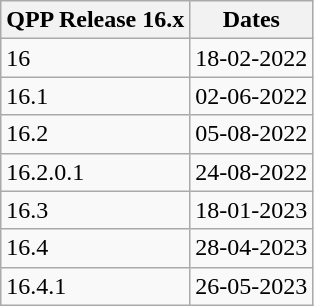<table class="wikitable">
<tr>
<th>QPP Release 16.x</th>
<th>Dates</th>
</tr>
<tr>
<td>16</td>
<td>18-02-2022</td>
</tr>
<tr>
<td>16.1</td>
<td>02-06-2022</td>
</tr>
<tr>
<td>16.2</td>
<td>05-08-2022</td>
</tr>
<tr>
<td>16.2.0.1</td>
<td>24-08-2022</td>
</tr>
<tr>
<td>16.3</td>
<td>18-01-2023</td>
</tr>
<tr>
<td>16.4</td>
<td>28-04-2023</td>
</tr>
<tr>
<td>16.4.1</td>
<td>26-05-2023</td>
</tr>
</table>
